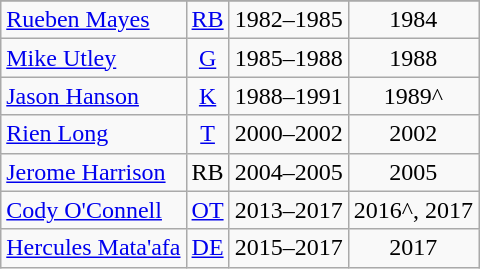<table class=wikitable style="text-align:center">
<tr>
</tr>
<tr>
<td align=left><a href='#'>Rueben Mayes</a></td>
<td><a href='#'>RB</a></td>
<td>1982–1985</td>
<td>1984</td>
</tr>
<tr>
<td align=left><a href='#'>Mike Utley</a></td>
<td><a href='#'>G</a></td>
<td>1985–1988</td>
<td>1988</td>
</tr>
<tr>
<td align=left><a href='#'>Jason Hanson</a></td>
<td><a href='#'>K</a></td>
<td>1988–1991</td>
<td>1989^</td>
</tr>
<tr>
<td align=left><a href='#'>Rien Long</a></td>
<td><a href='#'>T</a></td>
<td>2000–2002</td>
<td>2002</td>
</tr>
<tr>
<td align=left><a href='#'>Jerome Harrison</a></td>
<td>RB</td>
<td>2004–2005</td>
<td>2005</td>
</tr>
<tr>
<td align=left><a href='#'>Cody O'Connell</a></td>
<td><a href='#'>OT</a></td>
<td>2013–2017</td>
<td>2016^, 2017</td>
</tr>
<tr>
<td align=left><a href='#'>Hercules Mata'afa</a></td>
<td><a href='#'>DE</a></td>
<td>2015–2017</td>
<td>2017</td>
</tr>
</table>
